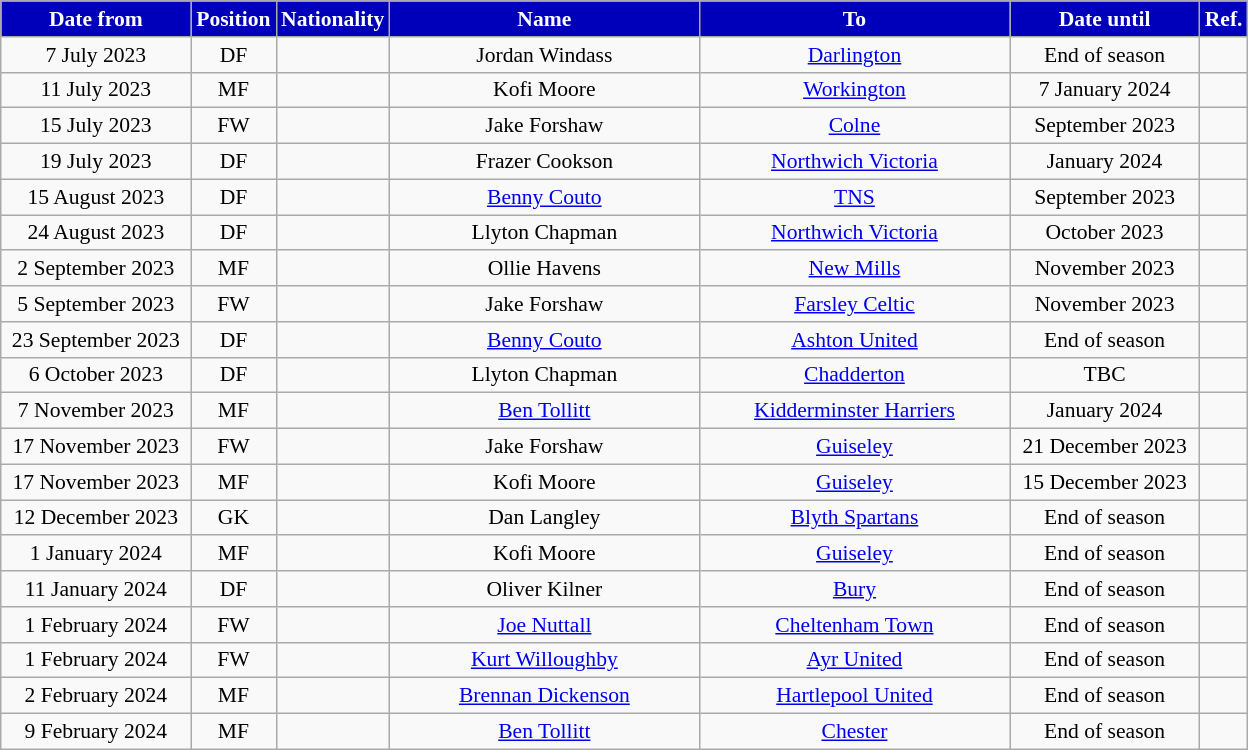<table class="wikitable"  style="text-align:center; font-size:90%; ">
<tr>
<th style="background:#0000BB;color:#fff; width:120px;">Date from</th>
<th style="background:#0000BB;color:#fff; width:50px;">Position</th>
<th style="background:#0000BB;color:#fff; width:50px;">Nationality</th>
<th style="background:#0000BB;color:#fff; width:200px;">Name</th>
<th style="background:#0000BB;color:#fff; width:200px;">To</th>
<th style="background:#0000BB;color:#fff; width:120px;">Date until</th>
<th style="background:#0000BB;color:#fff; width:25px;">Ref.</th>
</tr>
<tr>
<td>7 July 2023</td>
<td>DF</td>
<td></td>
<td>Jordan Windass</td>
<td> <a href='#'>Darlington</a></td>
<td>End of season</td>
<td></td>
</tr>
<tr>
<td>11 July 2023</td>
<td>MF</td>
<td></td>
<td>Kofi Moore</td>
<td> <a href='#'>Workington</a></td>
<td>7 January 2024</td>
<td></td>
</tr>
<tr>
<td>15 July 2023</td>
<td>FW</td>
<td></td>
<td>Jake Forshaw</td>
<td> <a href='#'>Colne</a></td>
<td>September 2023</td>
<td></td>
</tr>
<tr>
<td>19 July 2023</td>
<td>DF</td>
<td></td>
<td>Frazer Cookson</td>
<td> <a href='#'>Northwich Victoria</a></td>
<td>January 2024</td>
<td></td>
</tr>
<tr>
<td>15 August 2023</td>
<td>DF</td>
<td></td>
<td><a href='#'>Benny Couto</a></td>
<td> <a href='#'>TNS</a></td>
<td>September 2023</td>
<td></td>
</tr>
<tr>
<td>24 August 2023</td>
<td>DF</td>
<td></td>
<td>Llyton Chapman</td>
<td> <a href='#'>Northwich Victoria</a></td>
<td>October 2023</td>
<td></td>
</tr>
<tr>
<td>2 September 2023</td>
<td>MF</td>
<td></td>
<td>Ollie Havens</td>
<td> <a href='#'>New Mills</a></td>
<td>November 2023</td>
<td></td>
</tr>
<tr>
<td>5 September 2023</td>
<td>FW</td>
<td></td>
<td>Jake Forshaw</td>
<td> <a href='#'>Farsley Celtic</a></td>
<td>November 2023</td>
<td></td>
</tr>
<tr>
<td>23 September 2023</td>
<td>DF</td>
<td></td>
<td><a href='#'>Benny Couto</a></td>
<td> <a href='#'>Ashton United</a></td>
<td>End of season</td>
<td></td>
</tr>
<tr>
<td>6 October 2023</td>
<td>DF</td>
<td></td>
<td>Llyton Chapman</td>
<td> <a href='#'>Chadderton</a></td>
<td>TBC</td>
<td></td>
</tr>
<tr>
<td>7 November 2023</td>
<td>MF</td>
<td></td>
<td><a href='#'>Ben Tollitt</a></td>
<td> <a href='#'>Kidderminster Harriers</a></td>
<td>January 2024</td>
<td></td>
</tr>
<tr>
<td>17 November 2023</td>
<td>FW</td>
<td></td>
<td>Jake Forshaw</td>
<td> <a href='#'>Guiseley</a></td>
<td>21 December 2023</td>
<td></td>
</tr>
<tr>
<td>17 November 2023</td>
<td>MF</td>
<td></td>
<td>Kofi Moore</td>
<td> <a href='#'>Guiseley</a></td>
<td>15 December 2023</td>
<td></td>
</tr>
<tr>
<td>12 December 2023</td>
<td>GK</td>
<td></td>
<td>Dan Langley</td>
<td> <a href='#'>Blyth Spartans</a></td>
<td>End of season</td>
<td></td>
</tr>
<tr>
<td>1 January 2024</td>
<td>MF</td>
<td></td>
<td>Kofi Moore</td>
<td> <a href='#'>Guiseley</a></td>
<td>End of season</td>
<td></td>
</tr>
<tr>
<td>11 January 2024</td>
<td>DF</td>
<td></td>
<td>Oliver Kilner</td>
<td> <a href='#'>Bury</a></td>
<td>End of season</td>
<td></td>
</tr>
<tr>
<td>1 February 2024</td>
<td>FW</td>
<td></td>
<td><a href='#'>Joe Nuttall</a></td>
<td> <a href='#'>Cheltenham Town</a></td>
<td>End of season</td>
<td></td>
</tr>
<tr>
<td>1 February 2024</td>
<td>FW</td>
<td></td>
<td><a href='#'>Kurt Willoughby</a></td>
<td> <a href='#'>Ayr United</a></td>
<td>End of season</td>
<td></td>
</tr>
<tr>
<td>2 February 2024</td>
<td>MF</td>
<td></td>
<td><a href='#'>Brennan Dickenson</a></td>
<td> <a href='#'>Hartlepool United</a></td>
<td>End of season</td>
<td></td>
</tr>
<tr>
<td>9 February 2024</td>
<td>MF</td>
<td></td>
<td><a href='#'>Ben Tollitt</a></td>
<td> <a href='#'>Chester</a></td>
<td>End of season</td>
<td></td>
</tr>
</table>
